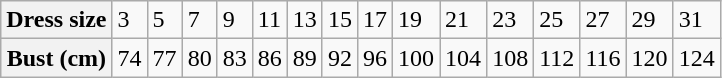<table class="wikitable">
<tr>
<th>Dress size</th>
<td>3</td>
<td>5</td>
<td>7</td>
<td>9</td>
<td>11</td>
<td>13</td>
<td>15</td>
<td>17</td>
<td>19</td>
<td>21</td>
<td>23</td>
<td>25</td>
<td>27</td>
<td>29</td>
<td>31</td>
</tr>
<tr>
<th>Bust (cm)</th>
<td>74</td>
<td>77</td>
<td>80</td>
<td>83</td>
<td>86</td>
<td>89</td>
<td>92</td>
<td>96</td>
<td>100</td>
<td>104</td>
<td>108</td>
<td>112</td>
<td>116</td>
<td>120</td>
<td>124</td>
</tr>
</table>
